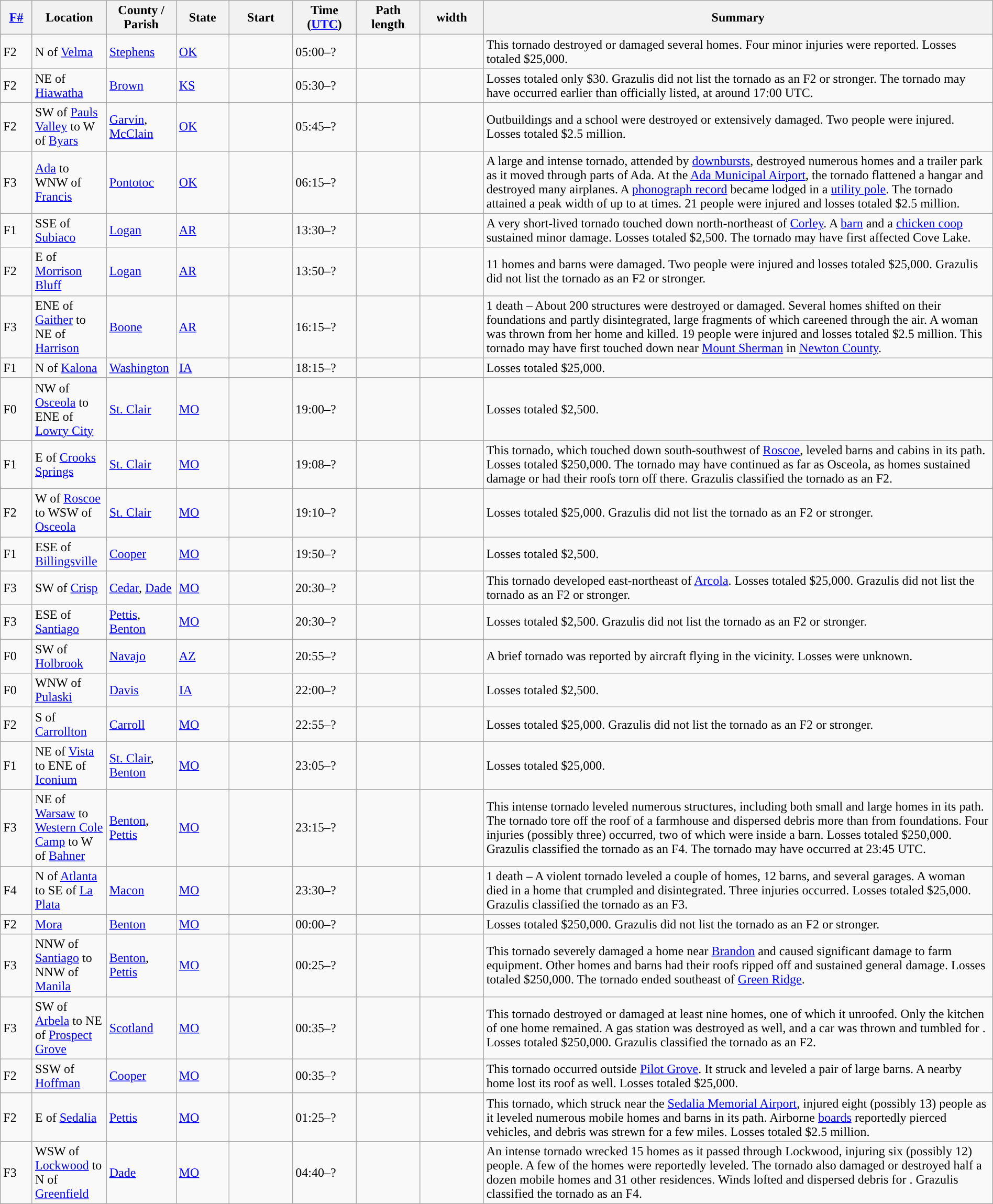<table class="wikitable sortable" style="width:100%;">
<tr>
<th scope="col"  style="width:3%; text-align:center;"><a href='#'>F#</a></th>
<th scope="col"  style="width:7%; text-align:center;" class="unsortable">Location</th>
<th scope="col"  style="width:6%; text-align:center;" class="unsortable">County / Parish</th>
<th scope="col"  style="width:5%; text-align:center;">State</th>
<th scope="col"  style="width:6%; text-align:center;">Start<br></th>
<th scope="col"  style="width:6%; text-align:center;">Time (<a href='#'>UTC</a>)</th>
<th scope="col"  style="width:6%; text-align:center;">Path length</th>
<th scope="col"  style="width:6%; text-align:center;"> width</th>
<th scope="col" class="unsortable" style="width:48%; text-align:center;">Summary</th>
</tr>
<tr>
<td>F2</td>
<td>N of <a href='#'>Velma</a></td>
<td><a href='#'>Stephens</a></td>
<td><a href='#'>OK</a></td>
<td></td>
<td>05:00–?</td>
<td></td>
<td></td>
<td>This tornado destroyed or damaged several homes. Four minor injuries were reported. Losses totaled $25,000.</td>
</tr>
<tr>
<td>F2</td>
<td>NE of <a href='#'>Hiawatha</a></td>
<td><a href='#'>Brown</a></td>
<td><a href='#'>KS</a></td>
<td></td>
<td>05:30–?</td>
<td></td>
<td></td>
<td>Losses totaled only $30. Grazulis did not list the tornado as an F2 or stronger. The tornado may have occurred earlier than officially listed, at around 17:00 UTC.</td>
</tr>
<tr>
<td>F2</td>
<td>SW of <a href='#'>Pauls Valley</a> to W of <a href='#'>Byars</a></td>
<td><a href='#'>Garvin</a>, <a href='#'>McClain</a></td>
<td><a href='#'>OK</a></td>
<td></td>
<td>05:45–?</td>
<td></td>
<td></td>
<td>Outbuildings and a school were destroyed or extensively damaged. Two people were injured. Losses totaled $2.5 million.</td>
</tr>
<tr>
<td>F3</td>
<td><a href='#'>Ada</a> to WNW of <a href='#'>Francis</a></td>
<td><a href='#'>Pontotoc</a></td>
<td><a href='#'>OK</a></td>
<td></td>
<td>06:15–?</td>
<td></td>
<td></td>
<td>A large and intense tornado, attended by <a href='#'>downbursts</a>, destroyed numerous homes and a trailer park as it moved through parts of Ada. At the <a href='#'>Ada Municipal Airport</a>, the tornado flattened a hangar and destroyed many airplanes. A <a href='#'>phonograph record</a> became lodged in a <a href='#'>utility pole</a>. The tornado attained a peak width of up to  at times. 21 people were injured and losses totaled $2.5 million.</td>
</tr>
<tr>
<td>F1</td>
<td>SSE of <a href='#'>Subiaco</a></td>
<td><a href='#'>Logan</a></td>
<td><a href='#'>AR</a></td>
<td></td>
<td>13:30–?</td>
<td></td>
<td></td>
<td>A very short-lived tornado touched down north-northeast of <a href='#'>Corley</a>. A <a href='#'>barn</a> and a <a href='#'>chicken coop</a> sustained minor damage. Losses totaled $2,500. The tornado may have first affected Cove Lake.</td>
</tr>
<tr>
<td>F2</td>
<td>E of <a href='#'>Morrison Bluff</a></td>
<td><a href='#'>Logan</a></td>
<td><a href='#'>AR</a></td>
<td></td>
<td>13:50–?</td>
<td></td>
<td></td>
<td>11 homes and barns were damaged. Two people were injured and losses totaled $25,000. Grazulis did not list the tornado as an F2 or stronger.</td>
</tr>
<tr>
<td>F3</td>
<td>ENE of <a href='#'>Gaither</a> to NE of <a href='#'>Harrison</a></td>
<td><a href='#'>Boone</a></td>
<td><a href='#'>AR</a></td>
<td></td>
<td>16:15–?</td>
<td></td>
<td></td>
<td>1 death – About 200 structures were destroyed or damaged. Several homes shifted on their foundations and partly disintegrated, large fragments of which careened through the air. A woman was thrown  from her home and killed. 19 people were injured and losses totaled $2.5 million. This tornado may have first touched down near <a href='#'>Mount Sherman</a> in <a href='#'>Newton County</a>.</td>
</tr>
<tr>
<td>F1</td>
<td>N of <a href='#'>Kalona</a></td>
<td><a href='#'>Washington</a></td>
<td><a href='#'>IA</a></td>
<td></td>
<td>18:15–?</td>
<td></td>
<td></td>
<td>Losses totaled $25,000.</td>
</tr>
<tr>
<td>F0</td>
<td>NW of <a href='#'>Osceola</a> to ENE of <a href='#'>Lowry City</a></td>
<td><a href='#'>St. Clair</a></td>
<td><a href='#'>MO</a></td>
<td></td>
<td>19:00–?</td>
<td></td>
<td></td>
<td>Losses totaled $2,500.</td>
</tr>
<tr>
<td>F1</td>
<td>E of <a href='#'>Crooks Springs</a></td>
<td><a href='#'>St. Clair</a></td>
<td><a href='#'>MO</a></td>
<td></td>
<td>19:08–?</td>
<td></td>
<td></td>
<td>This tornado, which touched down south-southwest of <a href='#'>Roscoe</a>, leveled barns and cabins in its path. Losses totaled $250,000. The tornado may have continued as far as Osceola, as homes sustained damage or had their roofs torn off there. Grazulis classified the tornado as an F2.</td>
</tr>
<tr>
<td>F2</td>
<td>W of <a href='#'>Roscoe</a> to WSW of <a href='#'>Osceola</a></td>
<td><a href='#'>St. Clair</a></td>
<td><a href='#'>MO</a></td>
<td></td>
<td>19:10–?</td>
<td></td>
<td></td>
<td>Losses totaled $25,000. Grazulis did not list the tornado as an F2 or stronger.</td>
</tr>
<tr>
<td>F1</td>
<td>ESE of <a href='#'>Billingsville</a></td>
<td><a href='#'>Cooper</a></td>
<td><a href='#'>MO</a></td>
<td></td>
<td>19:50–?</td>
<td></td>
<td></td>
<td>Losses totaled $2,500.</td>
</tr>
<tr>
<td>F3</td>
<td>SW of <a href='#'>Crisp</a></td>
<td><a href='#'>Cedar</a>, <a href='#'>Dade</a></td>
<td><a href='#'>MO</a></td>
<td></td>
<td>20:30–?</td>
<td></td>
<td></td>
<td>This tornado developed east-northeast of <a href='#'>Arcola</a>. Losses totaled $25,000. Grazulis did not list the tornado as an F2 or stronger.</td>
</tr>
<tr>
<td>F3</td>
<td>ESE of <a href='#'>Santiago</a></td>
<td><a href='#'>Pettis</a>, <a href='#'>Benton</a></td>
<td><a href='#'>MO</a></td>
<td></td>
<td>20:30–?</td>
<td></td>
<td></td>
<td>Losses totaled $2,500. Grazulis did not list the tornado as an F2 or stronger.</td>
</tr>
<tr>
<td>F0</td>
<td>SW of <a href='#'>Holbrook</a></td>
<td><a href='#'>Navajo</a></td>
<td><a href='#'>AZ</a></td>
<td></td>
<td>20:55–?</td>
<td></td>
<td></td>
<td>A brief tornado was reported by aircraft flying in the vicinity. Losses were unknown.</td>
</tr>
<tr>
<td>F0</td>
<td>WNW of <a href='#'>Pulaski</a></td>
<td><a href='#'>Davis</a></td>
<td><a href='#'>IA</a></td>
<td></td>
<td>22:00–?</td>
<td></td>
<td></td>
<td>Losses totaled $2,500.</td>
</tr>
<tr>
<td>F2</td>
<td>S of <a href='#'>Carrollton</a></td>
<td><a href='#'>Carroll</a></td>
<td><a href='#'>MO</a></td>
<td></td>
<td>22:55–?</td>
<td></td>
<td></td>
<td>Losses totaled $25,000. Grazulis did not list the tornado as an F2 or stronger.</td>
</tr>
<tr>
<td>F1</td>
<td>NE of <a href='#'>Vista</a> to ENE of <a href='#'>Iconium</a></td>
<td><a href='#'>St. Clair</a>, <a href='#'>Benton</a></td>
<td><a href='#'>MO</a></td>
<td></td>
<td>23:05–?</td>
<td></td>
<td></td>
<td>Losses totaled $25,000.</td>
</tr>
<tr>
<td>F3</td>
<td>NE of <a href='#'>Warsaw</a> to <a href='#'>Western Cole Camp</a> to W of <a href='#'>Bahner</a></td>
<td><a href='#'>Benton</a>, <a href='#'>Pettis</a></td>
<td><a href='#'>MO</a></td>
<td></td>
<td>23:15–?</td>
<td></td>
<td></td>
<td>This intense tornado leveled numerous structures, including both small and large homes in its path. The tornado tore off the roof of a farmhouse and dispersed debris more than  from foundations. Four injuries (possibly three) occurred, two of which were inside a barn. Losses totaled $250,000. Grazulis classified the tornado as an F4. The tornado may have occurred at 23:45 UTC.</td>
</tr>
<tr>
<td>F4</td>
<td>N of <a href='#'>Atlanta</a> to SE of <a href='#'>La Plata</a></td>
<td><a href='#'>Macon</a></td>
<td><a href='#'>MO</a></td>
<td></td>
<td>23:30–?</td>
<td></td>
<td></td>
<td>1 death – A violent tornado leveled a couple of homes, 12 barns, and several garages. A woman died in a home that crumpled and disintegrated. Three injuries occurred. Losses totaled $25,000. Grazulis classified the tornado as an F3.</td>
</tr>
<tr>
<td>F2</td>
<td><a href='#'>Mora</a></td>
<td><a href='#'>Benton</a></td>
<td><a href='#'>MO</a></td>
<td></td>
<td>00:00–?</td>
<td></td>
<td></td>
<td>Losses totaled $250,000. Grazulis did not list the tornado as an F2 or stronger.</td>
</tr>
<tr>
<td>F3</td>
<td>NNW of <a href='#'>Santiago</a> to NNW of <a href='#'>Manila</a></td>
<td><a href='#'>Benton</a>, <a href='#'>Pettis</a></td>
<td><a href='#'>MO</a></td>
<td></td>
<td>00:25–?</td>
<td></td>
<td></td>
<td>This tornado severely damaged a home near <a href='#'>Brandon</a> and caused significant damage to farm equipment. Other homes and barns had their roofs ripped off and sustained general damage. Losses totaled $250,000. The tornado ended southeast of <a href='#'>Green Ridge</a>.</td>
</tr>
<tr>
<td>F3</td>
<td>SW of <a href='#'>Arbela</a> to NE of <a href='#'>Prospect Grove</a></td>
<td><a href='#'>Scotland</a></td>
<td><a href='#'>MO</a></td>
<td></td>
<td>00:35–?</td>
<td></td>
<td></td>
<td>This tornado destroyed or damaged at least nine homes, one of which it unroofed. Only the kitchen of one home remained. A gas station was destroyed as well, and a car was thrown and tumbled for . Losses totaled $250,000. Grazulis classified the tornado as an F2.</td>
</tr>
<tr>
<td>F2</td>
<td>SSW of <a href='#'>Hoffman</a></td>
<td><a href='#'>Cooper</a></td>
<td><a href='#'>MO</a></td>
<td></td>
<td>00:35–?</td>
<td></td>
<td></td>
<td>This tornado occurred outside <a href='#'>Pilot Grove</a>. It struck and leveled a pair of large barns. A nearby home lost its roof as well. Losses totaled $25,000.</td>
</tr>
<tr>
<td>F2</td>
<td>E of <a href='#'>Sedalia</a></td>
<td><a href='#'>Pettis</a></td>
<td><a href='#'>MO</a></td>
<td></td>
<td>01:25–?</td>
<td></td>
<td></td>
<td>This tornado, which struck near the <a href='#'>Sedalia Memorial Airport</a>, injured eight (possibly 13) people as it leveled numerous mobile homes and barns in its path. Airborne  <a href='#'>boards</a> reportedly pierced vehicles, and debris was strewn for a few miles. Losses totaled $2.5 million.</td>
</tr>
<tr>
<td>F3</td>
<td>WSW of <a href='#'>Lockwood</a> to N of <a href='#'>Greenfield</a></td>
<td><a href='#'>Dade</a></td>
<td><a href='#'>MO</a></td>
<td></td>
<td>04:40–?</td>
<td></td>
<td></td>
<td>An intense tornado wrecked 15 homes as it passed through Lockwood, injuring six (possibly 12) people. A few of the homes were reportedly leveled. The tornado also damaged or destroyed half a dozen mobile homes and 31 other residences. Winds lofted and dispersed debris for . Grazulis classified the tornado as an F4.</td>
</tr>
</table>
